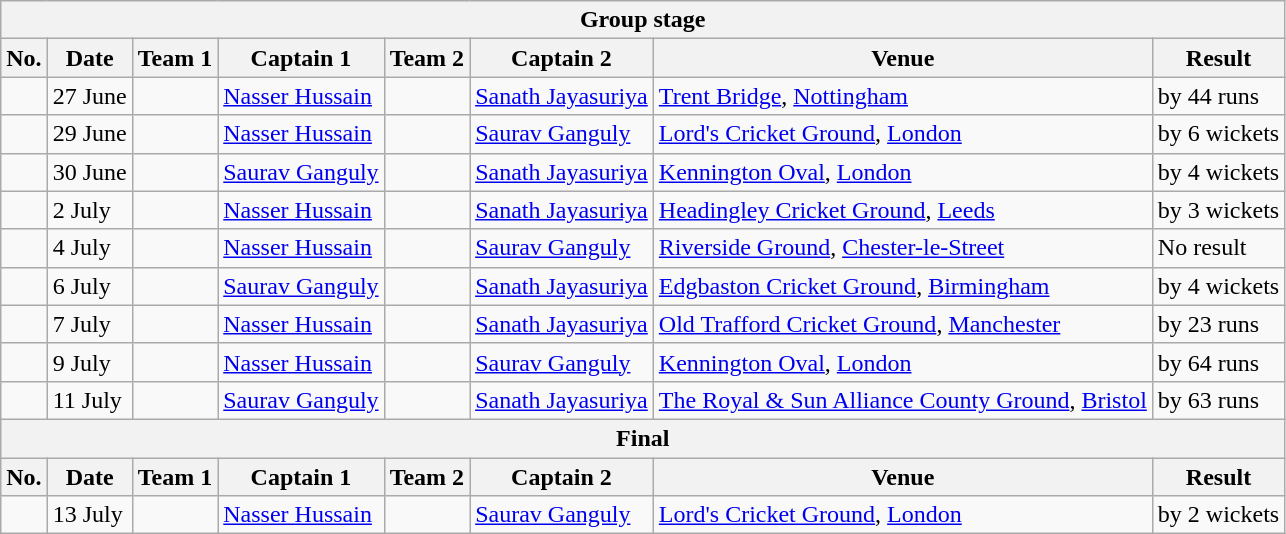<table class="wikitable">
<tr>
<th colspan="9">Group stage</th>
</tr>
<tr>
<th>No.</th>
<th>Date</th>
<th>Team 1</th>
<th>Captain 1</th>
<th>Team 2</th>
<th>Captain 2</th>
<th>Venue</th>
<th>Result</th>
</tr>
<tr>
<td></td>
<td>27 June</td>
<td></td>
<td><a href='#'>Nasser Hussain</a></td>
<td></td>
<td><a href='#'>Sanath Jayasuriya</a></td>
<td><a href='#'>Trent Bridge</a>, <a href='#'>Nottingham</a></td>
<td> by 44 runs</td>
</tr>
<tr>
<td></td>
<td>29 June</td>
<td></td>
<td><a href='#'>Nasser Hussain</a></td>
<td></td>
<td><a href='#'>Saurav Ganguly</a></td>
<td><a href='#'>Lord's Cricket Ground</a>, <a href='#'>London</a></td>
<td> by 6 wickets</td>
</tr>
<tr>
<td></td>
<td>30 June</td>
<td></td>
<td><a href='#'>Saurav Ganguly</a></td>
<td></td>
<td><a href='#'>Sanath Jayasuriya</a></td>
<td><a href='#'>Kennington Oval</a>, <a href='#'>London</a></td>
<td> by 4 wickets</td>
</tr>
<tr>
<td></td>
<td>2 July</td>
<td></td>
<td><a href='#'>Nasser Hussain</a></td>
<td></td>
<td><a href='#'>Sanath Jayasuriya</a></td>
<td><a href='#'>Headingley Cricket Ground</a>, <a href='#'>Leeds</a></td>
<td> by 3 wickets</td>
</tr>
<tr>
<td></td>
<td>4 July</td>
<td></td>
<td><a href='#'>Nasser Hussain</a></td>
<td></td>
<td><a href='#'>Saurav Ganguly</a></td>
<td><a href='#'>Riverside Ground</a>, <a href='#'>Chester-le-Street</a></td>
<td>No result</td>
</tr>
<tr>
<td></td>
<td>6 July</td>
<td></td>
<td><a href='#'>Saurav Ganguly</a></td>
<td></td>
<td><a href='#'>Sanath Jayasuriya</a></td>
<td><a href='#'>Edgbaston Cricket Ground</a>, <a href='#'>Birmingham</a></td>
<td> by 4 wickets</td>
</tr>
<tr>
<td></td>
<td>7 July</td>
<td></td>
<td><a href='#'>Nasser Hussain</a></td>
<td></td>
<td><a href='#'>Sanath Jayasuriya</a></td>
<td><a href='#'>Old Trafford Cricket Ground</a>, <a href='#'>Manchester</a></td>
<td> by 23 runs</td>
</tr>
<tr>
<td></td>
<td>9 July</td>
<td></td>
<td><a href='#'>Nasser Hussain</a></td>
<td></td>
<td><a href='#'>Saurav Ganguly</a></td>
<td><a href='#'>Kennington Oval</a>, <a href='#'>London</a></td>
<td> by 64 runs</td>
</tr>
<tr>
<td></td>
<td>11 July</td>
<td></td>
<td><a href='#'>Saurav Ganguly</a></td>
<td></td>
<td><a href='#'>Sanath Jayasuriya</a></td>
<td><a href='#'>The Royal & Sun Alliance County Ground</a>, <a href='#'>Bristol</a></td>
<td> by 63 runs</td>
</tr>
<tr>
<th colspan="9">Final</th>
</tr>
<tr>
<th>No.</th>
<th>Date</th>
<th>Team 1</th>
<th>Captain 1</th>
<th>Team 2</th>
<th>Captain 2</th>
<th>Venue</th>
<th>Result</th>
</tr>
<tr>
<td></td>
<td>13 July</td>
<td></td>
<td><a href='#'>Nasser Hussain</a></td>
<td></td>
<td><a href='#'>Saurav Ganguly</a></td>
<td><a href='#'>Lord's Cricket Ground</a>, <a href='#'>London</a></td>
<td> by 2 wickets</td>
</tr>
</table>
